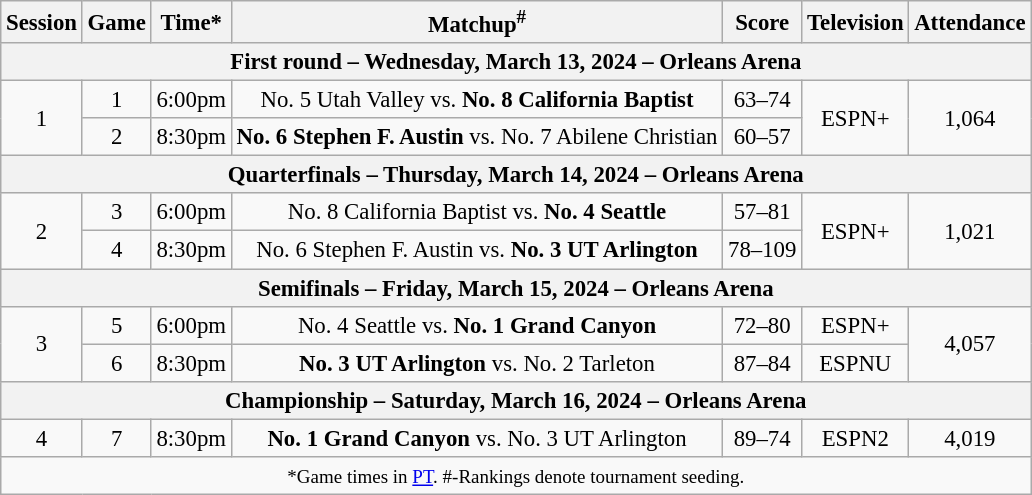<table class="wikitable" style="font-size: 95%;text-align:center">
<tr>
<th>Session</th>
<th>Game</th>
<th>Time*</th>
<th>Matchup<sup>#</sup></th>
<th>Score</th>
<th>Television</th>
<th>Attendance</th>
</tr>
<tr>
<th colspan="7">First round – Wednesday, March 13, 2024 – Orleans Arena</th>
</tr>
<tr>
<td rowspan="2">1</td>
<td>1</td>
<td>6:00pm</td>
<td>No. 5 Utah Valley vs. <strong>No. 8 California Baptist</strong></td>
<td>63–74</td>
<td rowspan="2">ESPN+</td>
<td rowspan="2">1,064</td>
</tr>
<tr>
<td>2</td>
<td>8:30pm</td>
<td><strong>No. 6 Stephen F. Austin</strong> vs. No. 7 Abilene Christian</td>
<td>60–57</td>
</tr>
<tr>
<th colspan="7">Quarterfinals – Thursday, March 14, 2024 – Orleans Arena</th>
</tr>
<tr>
<td rowspan="2">2</td>
<td>3</td>
<td>6:00pm</td>
<td>No. 8 California Baptist vs. <strong>No. 4 Seattle</strong></td>
<td>57–81</td>
<td rowspan="2">ESPN+</td>
<td rowspan="2">1,021</td>
</tr>
<tr>
<td>4</td>
<td>8:30pm</td>
<td>No. 6 Stephen F. Austin vs. <strong>No. 3 UT Arlington</strong></td>
<td>78–109</td>
</tr>
<tr>
<th colspan="7">Semifinals – Friday, March 15, 2024 – Orleans Arena</th>
</tr>
<tr>
<td rowspan="2">3</td>
<td>5</td>
<td>6:00pm</td>
<td>No. 4 Seattle vs. <strong>No. 1 Grand Canyon</strong></td>
<td>72–80</td>
<td>ESPN+</td>
<td rowspan="2">4,057</td>
</tr>
<tr>
<td>6</td>
<td>8:30pm</td>
<td><strong>No. 3 UT Arlington</strong> vs. No. 2 Tarleton</td>
<td>87–84</td>
<td>ESPNU</td>
</tr>
<tr>
<th colspan="7">Championship – Saturday, March 16, 2024 – Orleans Arena</th>
</tr>
<tr>
<td>4</td>
<td>7</td>
<td>8:30pm</td>
<td><strong>No. 1 Grand Canyon</strong> vs. No. 3 UT Arlington</td>
<td>89–74</td>
<td>ESPN2</td>
<td>4,019</td>
</tr>
<tr>
<td colspan="7"><small>*Game times in <a href='#'>PT</a>. #-Rankings denote tournament seeding.</small></td>
</tr>
</table>
